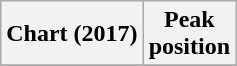<table class="wikitable sortable plainrowheaders" style="text-align:center">
<tr>
<th scope="col">Chart (2017)</th>
<th scope="col">Peak<br> position</th>
</tr>
<tr>
</tr>
</table>
